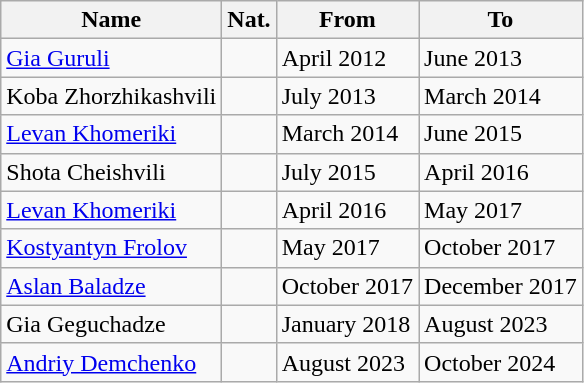<table class="wikitable" style="text-align: left; font-size: 100%;">
<tr>
<th>Name</th>
<th>Nat.</th>
<th>From</th>
<th>To</th>
</tr>
<tr>
<td><a href='#'>Gia Guruli</a></td>
<td></td>
<td>April 2012</td>
<td>June 2013</td>
</tr>
<tr>
<td>Koba Zhorzhikashvili</td>
<td></td>
<td>July 2013</td>
<td>March 2014</td>
</tr>
<tr>
<td><a href='#'>Levan Khomeriki</a></td>
<td></td>
<td>March 2014</td>
<td>June 2015</td>
</tr>
<tr>
<td>Shota Cheishvili</td>
<td></td>
<td>July 2015</td>
<td>April 2016</td>
</tr>
<tr>
<td><a href='#'>Levan Khomeriki</a></td>
<td></td>
<td>April 2016</td>
<td>May 2017</td>
</tr>
<tr>
<td><a href='#'>Kostyantyn Frolov</a></td>
<td></td>
<td>May 2017</td>
<td>October 2017</td>
</tr>
<tr>
<td><a href='#'>Aslan Baladze</a></td>
<td></td>
<td>October 2017</td>
<td>December 2017</td>
</tr>
<tr>
<td>Gia Geguchadze</td>
<td></td>
<td>January 2018</td>
<td>August 2023</td>
</tr>
<tr>
<td><a href='#'>Andriy Demchenko</a></td>
<td></td>
<td>August 2023</td>
<td>October 2024</td>
</tr>
</table>
